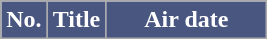<table class="wikitable" style="background:white">
<tr style="color:white;">
<th style="background:#485680; width:20px">No.</th>
<th style="background:#485680">Title</th>
<th style="background:#485680; width:100px">Air date<br>











</th>
</tr>
</table>
